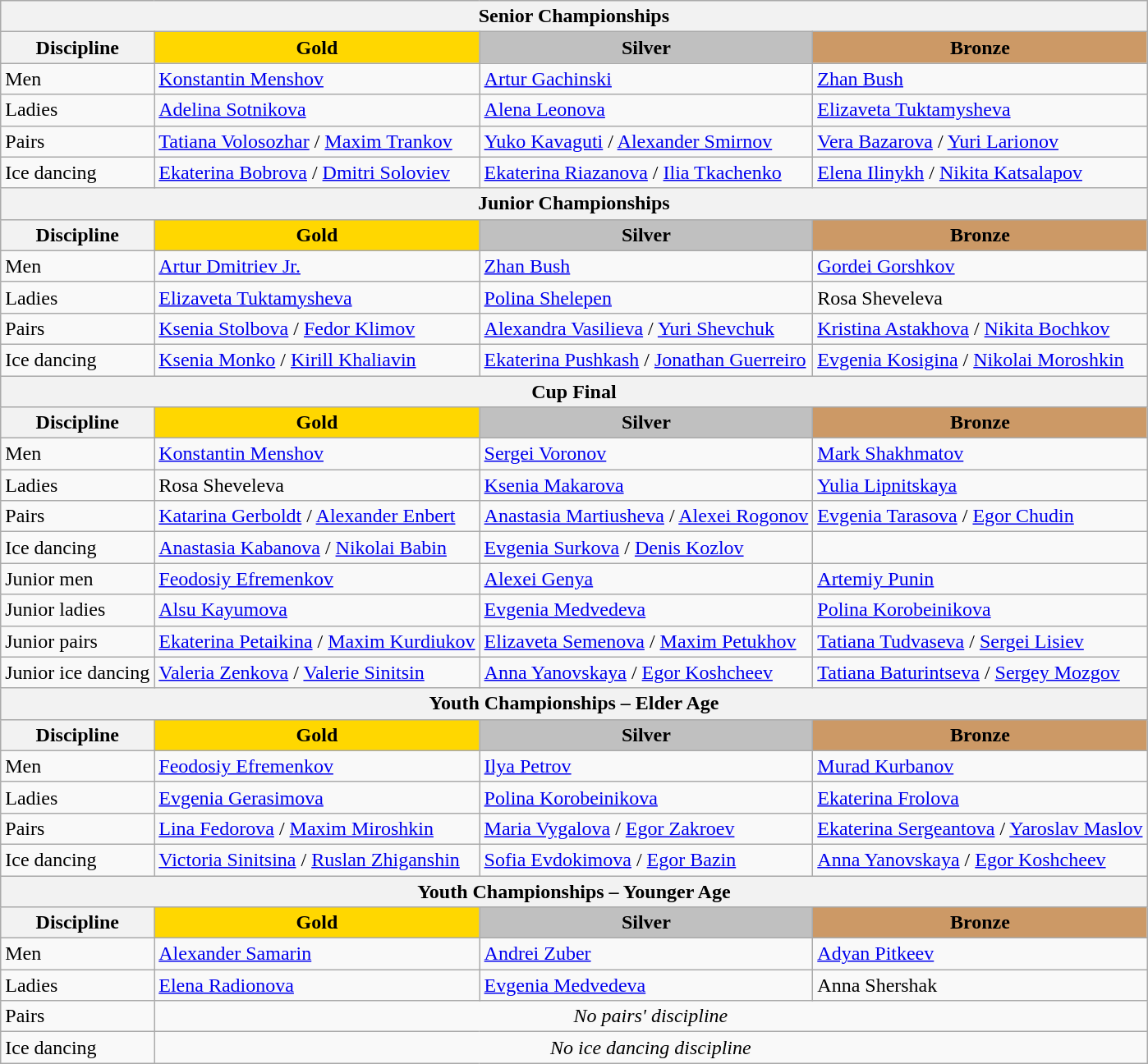<table class="wikitable">
<tr>
<th colspan=4>Senior Championships</th>
</tr>
<tr>
<th>Discipline</th>
<td align=center bgcolor=gold><strong>Gold</strong></td>
<td align=center bgcolor=silver><strong>Silver</strong></td>
<td align=center bgcolor=cc9966><strong>Bronze</strong></td>
</tr>
<tr>
<td>Men</td>
<td><a href='#'>Konstantin Menshov</a></td>
<td><a href='#'>Artur Gachinski</a></td>
<td><a href='#'>Zhan Bush</a></td>
</tr>
<tr>
<td>Ladies</td>
<td><a href='#'>Adelina Sotnikova</a></td>
<td><a href='#'>Alena Leonova</a></td>
<td><a href='#'>Elizaveta Tuktamysheva</a></td>
</tr>
<tr>
<td>Pairs</td>
<td><a href='#'>Tatiana Volosozhar</a> / <a href='#'>Maxim Trankov</a></td>
<td><a href='#'>Yuko Kavaguti</a> / <a href='#'>Alexander Smirnov</a></td>
<td><a href='#'>Vera Bazarova</a> / <a href='#'>Yuri Larionov</a></td>
</tr>
<tr>
<td>Ice dancing</td>
<td><a href='#'>Ekaterina Bobrova</a> / <a href='#'>Dmitri Soloviev</a></td>
<td><a href='#'>Ekaterina Riazanova</a> / <a href='#'>Ilia Tkachenko</a></td>
<td><a href='#'>Elena Ilinykh</a> / <a href='#'>Nikita Katsalapov</a></td>
</tr>
<tr>
<th colspan=4>Junior Championships</th>
</tr>
<tr>
<th>Discipline</th>
<td align=center bgcolor=gold><strong>Gold</strong></td>
<td align=center bgcolor=silver><strong>Silver</strong></td>
<td align=center bgcolor=cc9966><strong>Bronze</strong></td>
</tr>
<tr>
<td>Men</td>
<td><a href='#'>Artur Dmitriev Jr.</a></td>
<td><a href='#'>Zhan Bush</a></td>
<td><a href='#'>Gordei Gorshkov</a></td>
</tr>
<tr>
<td>Ladies</td>
<td><a href='#'>Elizaveta Tuktamysheva</a></td>
<td><a href='#'>Polina Shelepen</a></td>
<td>Rosa Sheveleva</td>
</tr>
<tr>
<td>Pairs</td>
<td><a href='#'>Ksenia Stolbova</a> / <a href='#'>Fedor Klimov</a></td>
<td><a href='#'>Alexandra Vasilieva</a> / <a href='#'>Yuri Shevchuk</a></td>
<td><a href='#'>Kristina Astakhova</a> / <a href='#'>Nikita Bochkov</a></td>
</tr>
<tr>
<td>Ice dancing</td>
<td><a href='#'>Ksenia Monko</a> / <a href='#'>Kirill Khaliavin</a></td>
<td><a href='#'>Ekaterina Pushkash</a> / <a href='#'>Jonathan Guerreiro</a></td>
<td><a href='#'>Evgenia Kosigina</a> / <a href='#'>Nikolai Moroshkin</a></td>
</tr>
<tr>
<th colspan=4>Cup Final</th>
</tr>
<tr>
<th>Discipline</th>
<td align=center bgcolor=gold><strong>Gold</strong></td>
<td align=center bgcolor=silver><strong>Silver</strong></td>
<td align=center bgcolor=cc9966><strong>Bronze</strong></td>
</tr>
<tr>
<td>Men</td>
<td><a href='#'>Konstantin Menshov</a></td>
<td><a href='#'>Sergei Voronov</a></td>
<td><a href='#'>Mark Shakhmatov</a></td>
</tr>
<tr>
<td>Ladies</td>
<td>Rosa Sheveleva</td>
<td><a href='#'>Ksenia Makarova</a></td>
<td><a href='#'>Yulia Lipnitskaya</a></td>
</tr>
<tr>
<td>Pairs</td>
<td><a href='#'>Katarina Gerboldt</a> / <a href='#'>Alexander Enbert</a></td>
<td><a href='#'>Anastasia Martiusheva</a> / <a href='#'>Alexei Rogonov</a></td>
<td><a href='#'>Evgenia Tarasova</a> / <a href='#'>Egor Chudin</a></td>
</tr>
<tr>
<td>Ice dancing</td>
<td><a href='#'>Anastasia Kabanova</a> / <a href='#'>Nikolai Babin</a></td>
<td><a href='#'>Evgenia Surkova</a> / <a href='#'>Denis Kozlov</a></td>
<td></td>
</tr>
<tr>
<td>Junior men</td>
<td><a href='#'>Feodosiy Efremenkov</a></td>
<td><a href='#'>Alexei Genya</a></td>
<td><a href='#'>Artemiy Punin</a></td>
</tr>
<tr>
<td>Junior ladies</td>
<td><a href='#'>Alsu Kayumova</a></td>
<td><a href='#'>Evgenia Medvedeva</a></td>
<td><a href='#'>Polina Korobeinikova</a></td>
</tr>
<tr>
<td>Junior pairs</td>
<td><a href='#'>Ekaterina Petaikina</a> / <a href='#'>Maxim Kurdiukov</a></td>
<td><a href='#'>Elizaveta Semenova</a> / <a href='#'>Maxim Petukhov</a></td>
<td><a href='#'>Tatiana Tudvaseva</a> / <a href='#'>Sergei Lisiev</a></td>
</tr>
<tr>
<td>Junior ice dancing</td>
<td><a href='#'>Valeria Zenkova</a> / <a href='#'>Valerie Sinitsin</a></td>
<td><a href='#'>Anna Yanovskaya</a> / <a href='#'>Egor Koshcheev</a></td>
<td><a href='#'>Tatiana Baturintseva</a> / <a href='#'>Sergey Mozgov</a></td>
</tr>
<tr>
<th colspan=4>Youth Championships – Elder Age</th>
</tr>
<tr>
<th>Discipline</th>
<td align=center bgcolor=gold><strong>Gold</strong></td>
<td align=center bgcolor=silver><strong>Silver</strong></td>
<td align=center bgcolor=cc9966><strong>Bronze</strong></td>
</tr>
<tr>
<td>Men</td>
<td><a href='#'>Feodosiy Efremenkov</a></td>
<td><a href='#'>Ilya Petrov</a></td>
<td><a href='#'>Murad Kurbanov</a></td>
</tr>
<tr>
<td>Ladies</td>
<td><a href='#'>Evgenia Gerasimova</a></td>
<td><a href='#'>Polina Korobeinikova</a></td>
<td><a href='#'>Ekaterina Frolova</a></td>
</tr>
<tr>
<td>Pairs</td>
<td><a href='#'>Lina Fedorova</a> / <a href='#'>Maxim Miroshkin</a></td>
<td><a href='#'>Maria Vygalova</a> / <a href='#'>Egor Zakroev</a></td>
<td><a href='#'>Ekaterina Sergeantova</a> / <a href='#'>Yaroslav Maslov</a></td>
</tr>
<tr>
<td>Ice dancing</td>
<td><a href='#'>Victoria Sinitsina</a> / <a href='#'>Ruslan Zhiganshin</a></td>
<td><a href='#'>Sofia Evdokimova</a> / <a href='#'>Egor Bazin</a></td>
<td><a href='#'>Anna Yanovskaya</a> / <a href='#'>Egor Koshcheev</a></td>
</tr>
<tr>
<th colspan=4>Youth Championships – Younger Age</th>
</tr>
<tr>
<th>Discipline</th>
<td align=center bgcolor=gold><strong>Gold</strong></td>
<td align=center bgcolor=silver><strong>Silver</strong></td>
<td align=center bgcolor=cc9966><strong>Bronze</strong></td>
</tr>
<tr>
<td>Men</td>
<td><a href='#'>Alexander Samarin</a></td>
<td><a href='#'>Andrei Zuber</a></td>
<td><a href='#'>Adyan Pitkeev</a></td>
</tr>
<tr>
<td>Ladies</td>
<td><a href='#'>Elena Radionova</a></td>
<td><a href='#'>Evgenia Medvedeva</a></td>
<td>Anna Shershak</td>
</tr>
<tr>
<td>Pairs</td>
<td colspan=3 align=center><em>No pairs' discipline</em></td>
</tr>
<tr>
<td>Ice dancing</td>
<td colspan=3 align=center><em>No ice dancing discipline</em></td>
</tr>
</table>
